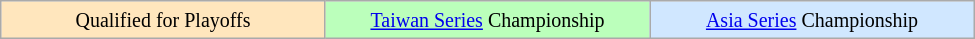<table class="wikitable" width = 650>
<tr>
<td width = 33% align="center" bgcolor="#FFE6BD"><small>Qualified for Playoffs</small></td>
<td width = 33% align="center" bgcolor="#bbffbb"><small><a href='#'>Taiwan Series</a> Championship</small></td>
<td width = 33% align="center" bgcolor="#D0E7FF"><small><a href='#'>Asia Series</a> Championship</small></td>
</tr>
</table>
